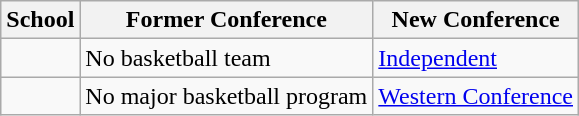<table class="wikitable sortable">
<tr>
<th>School</th>
<th>Former Conference</th>
<th>New Conference</th>
</tr>
<tr>
<td></td>
<td>No basketball team</td>
<td><a href='#'>Independent</a></td>
</tr>
<tr>
<td></td>
<td>No major basketball program</td>
<td><a href='#'>Western Conference</a></td>
</tr>
</table>
